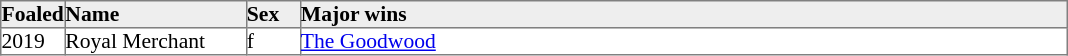<table border="1" cellpadding="0" style="border-collapse: collapse; font-size:90%">
<tr bgcolor="#eeeeee">
<td width="35px"><strong>Foaled</strong></td>
<td width="120px"><strong>Name</strong></td>
<td width="35px"><strong>Sex</strong></td>
<td width="510px"><strong>Major wins</strong></td>
</tr>
<tr>
<td>2019</td>
<td>Royal Merchant</td>
<td>f</td>
<td><a href='#'>The Goodwood</a></td>
</tr>
</table>
